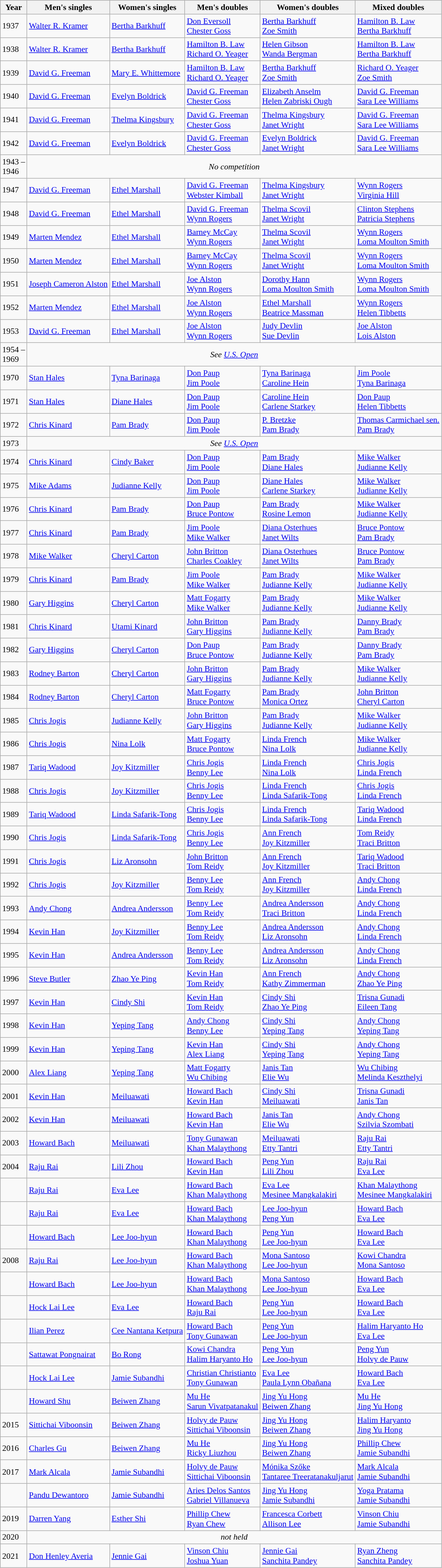<table class=wikitable style="font-size:90%;">
<tr>
<th>Year</th>
<th>Men's singles</th>
<th>Women's singles</th>
<th>Men's doubles</th>
<th>Women's doubles</th>
<th>Mixed doubles</th>
</tr>
<tr>
<td>1937</td>
<td><a href='#'>Walter R. Kramer</a></td>
<td><a href='#'>Bertha Barkhuff</a></td>
<td><a href='#'>Don Eversoll</a> <br> <a href='#'>Chester Goss</a></td>
<td><a href='#'>Bertha Barkhuff</a> <br> <a href='#'>Zoe Smith</a></td>
<td><a href='#'>Hamilton B. Law</a> <br> <a href='#'>Bertha Barkhuff</a></td>
</tr>
<tr>
<td>1938</td>
<td><a href='#'>Walter R. Kramer</a></td>
<td><a href='#'>Bertha Barkhuff</a></td>
<td><a href='#'>Hamilton B. Law</a> <br> <a href='#'>Richard O. Yeager</a></td>
<td><a href='#'>Helen Gibson</a> <br> <a href='#'>Wanda Bergman</a></td>
<td><a href='#'>Hamilton B. Law</a> <br> <a href='#'>Bertha Barkhuff</a></td>
</tr>
<tr>
<td>1939</td>
<td><a href='#'>David G. Freeman</a></td>
<td><a href='#'>Mary E. Whittemore</a></td>
<td><a href='#'>Hamilton B. Law</a> <br> <a href='#'>Richard O. Yeager</a></td>
<td><a href='#'>Bertha Barkhuff</a> <br> <a href='#'>Zoe Smith</a></td>
<td><a href='#'>Richard O. Yeager</a> <br> <a href='#'>Zoe Smith</a></td>
</tr>
<tr>
<td>1940</td>
<td><a href='#'>David G. Freeman</a></td>
<td><a href='#'>Evelyn Boldrick</a></td>
<td><a href='#'>David G. Freeman</a> <br> <a href='#'>Chester Goss</a></td>
<td><a href='#'>Elizabeth Anselm</a> <br> <a href='#'>Helen Zabriski Ough</a></td>
<td><a href='#'>David G. Freeman</a> <br> <a href='#'>Sara Lee Williams</a></td>
</tr>
<tr>
<td>1941</td>
<td><a href='#'>David G. Freeman</a></td>
<td><a href='#'>Thelma Kingsbury</a></td>
<td><a href='#'>David G. Freeman</a> <br> <a href='#'>Chester Goss</a></td>
<td><a href='#'>Thelma Kingsbury</a> <br> <a href='#'>Janet Wright</a></td>
<td><a href='#'>David G. Freeman</a> <br> <a href='#'>Sara Lee Williams</a></td>
</tr>
<tr>
<td>1942</td>
<td><a href='#'>David G. Freeman</a></td>
<td><a href='#'>Evelyn Boldrick</a></td>
<td><a href='#'>David G. Freeman</a> <br> <a href='#'>Chester Goss</a></td>
<td><a href='#'>Evelyn Boldrick</a> <br> <a href='#'>Janet Wright</a></td>
<td><a href='#'>David G. Freeman</a> <br> <a href='#'>Sara Lee Williams</a></td>
</tr>
<tr>
<td>1943 –<br> 1946</td>
<td colspan=5 align=center><em>No competition</em></td>
</tr>
<tr>
<td>1947</td>
<td><a href='#'>David G. Freeman</a></td>
<td><a href='#'>Ethel Marshall</a></td>
<td><a href='#'>David G. Freeman</a> <br> <a href='#'>Webster Kimball</a></td>
<td><a href='#'>Thelma Kingsbury</a> <br> <a href='#'>Janet Wright</a></td>
<td><a href='#'>Wynn Rogers</a> <br> <a href='#'>Virginia Hill</a></td>
</tr>
<tr>
<td>1948</td>
<td><a href='#'>David G. Freeman</a></td>
<td><a href='#'>Ethel Marshall</a></td>
<td><a href='#'>David G. Freeman</a> <br> <a href='#'>Wynn Rogers</a></td>
<td><a href='#'>Thelma Scovil</a> <br> <a href='#'>Janet Wright</a></td>
<td><a href='#'>Clinton Stephens</a> <br> <a href='#'>Patricia Stephens</a></td>
</tr>
<tr>
<td>1949</td>
<td><a href='#'>Marten Mendez</a></td>
<td><a href='#'>Ethel Marshall</a></td>
<td><a href='#'>Barney McCay</a> <br> <a href='#'>Wynn Rogers</a></td>
<td><a href='#'>Thelma Scovil</a> <br> <a href='#'>Janet Wright</a></td>
<td><a href='#'>Wynn Rogers</a> <br> <a href='#'>Loma Moulton Smith</a></td>
</tr>
<tr>
<td>1950</td>
<td><a href='#'>Marten Mendez</a></td>
<td><a href='#'>Ethel Marshall</a></td>
<td><a href='#'>Barney McCay</a> <br> <a href='#'>Wynn Rogers</a></td>
<td><a href='#'>Thelma Scovil</a> <br> <a href='#'>Janet Wright</a></td>
<td><a href='#'>Wynn Rogers</a> <br> <a href='#'>Loma Moulton Smith</a></td>
</tr>
<tr>
<td>1951</td>
<td><a href='#'>Joseph Cameron Alston</a></td>
<td><a href='#'>Ethel Marshall</a></td>
<td><a href='#'>Joe Alston</a> <br> <a href='#'>Wynn Rogers</a></td>
<td><a href='#'>Dorothy Hann</a> <br> <a href='#'>Loma Moulton Smith</a></td>
<td><a href='#'>Wynn Rogers</a> <br> <a href='#'>Loma Moulton Smith</a></td>
</tr>
<tr>
<td>1952</td>
<td><a href='#'>Marten Mendez</a></td>
<td><a href='#'>Ethel Marshall</a></td>
<td><a href='#'>Joe Alston</a> <br> <a href='#'>Wynn Rogers</a></td>
<td><a href='#'>Ethel Marshall</a> <br> <a href='#'>Beatrice Massman</a></td>
<td><a href='#'>Wynn Rogers</a> <br> <a href='#'>Helen Tibbetts</a></td>
</tr>
<tr>
<td>1953</td>
<td><a href='#'>David G. Freeman</a></td>
<td><a href='#'>Ethel Marshall</a></td>
<td><a href='#'>Joe Alston</a> <br> <a href='#'>Wynn Rogers</a></td>
<td><a href='#'>Judy Devlin</a> <br> <a href='#'>Sue Devlin</a></td>
<td><a href='#'>Joe Alston</a> <br> <a href='#'>Lois Alston</a></td>
</tr>
<tr>
<td>1954 – <br> 1969</td>
<td colspan=5 align=center><em>See <a href='#'>U.S. Open</a></em></td>
</tr>
<tr>
<td>1970</td>
<td><a href='#'>Stan Hales</a></td>
<td><a href='#'>Tyna Barinaga</a></td>
<td><a href='#'>Don Paup</a> <br> <a href='#'>Jim Poole</a></td>
<td><a href='#'>Tyna Barinaga</a> <br> <a href='#'>Caroline Hein</a></td>
<td><a href='#'>Jim Poole</a> <br> <a href='#'>Tyna Barinaga</a></td>
</tr>
<tr>
<td>1971</td>
<td><a href='#'>Stan Hales</a></td>
<td><a href='#'>Diane Hales</a></td>
<td><a href='#'>Don Paup</a> <br> <a href='#'>Jim Poole</a></td>
<td><a href='#'>Caroline Hein</a> <br> <a href='#'>Carlene Starkey</a></td>
<td><a href='#'>Don Paup</a> <br> <a href='#'>Helen Tibbetts</a></td>
</tr>
<tr>
<td>1972</td>
<td><a href='#'>Chris Kinard</a></td>
<td><a href='#'>Pam Brady</a></td>
<td><a href='#'>Don Paup</a> <br> <a href='#'>Jim Poole</a></td>
<td><a href='#'>P. Bretzke</a> <br> <a href='#'>Pam Brady</a></td>
<td><a href='#'>Thomas Carmichael sen.</a> <br> <a href='#'>Pam Brady</a></td>
</tr>
<tr>
<td>1973</td>
<td colspan=5 align=center><em>See <a href='#'>U.S. Open</a></em></td>
</tr>
<tr>
<td>1974</td>
<td><a href='#'>Chris Kinard</a></td>
<td><a href='#'>Cindy Baker</a></td>
<td><a href='#'>Don Paup</a> <br> <a href='#'>Jim Poole</a></td>
<td><a href='#'>Pam Brady</a> <br> <a href='#'>Diane Hales</a></td>
<td><a href='#'>Mike Walker</a> <br> <a href='#'>Judianne Kelly</a></td>
</tr>
<tr>
<td>1975</td>
<td><a href='#'>Mike Adams</a></td>
<td><a href='#'>Judianne Kelly</a></td>
<td><a href='#'>Don Paup</a> <br> <a href='#'>Jim Poole</a></td>
<td><a href='#'>Diane Hales</a> <br> <a href='#'>Carlene Starkey</a></td>
<td><a href='#'>Mike Walker</a> <br> <a href='#'>Judianne Kelly</a></td>
</tr>
<tr>
<td>1976</td>
<td><a href='#'>Chris Kinard</a></td>
<td><a href='#'>Pam Brady</a></td>
<td><a href='#'>Don Paup</a> <br> <a href='#'>Bruce Pontow</a></td>
<td><a href='#'>Pam Brady</a> <br> <a href='#'>Rosine Lemon</a></td>
<td><a href='#'>Mike Walker</a> <br> <a href='#'>Judianne Kelly</a></td>
</tr>
<tr>
<td>1977</td>
<td><a href='#'>Chris Kinard</a></td>
<td><a href='#'>Pam Brady</a></td>
<td><a href='#'>Jim Poole</a> <br> <a href='#'>Mike Walker</a></td>
<td><a href='#'>Diana Osterhues</a> <br> <a href='#'>Janet Wilts</a></td>
<td><a href='#'>Bruce Pontow</a> <br> <a href='#'>Pam Brady</a></td>
</tr>
<tr>
<td>1978</td>
<td><a href='#'>Mike Walker</a></td>
<td><a href='#'>Cheryl Carton</a></td>
<td><a href='#'>John Britton</a> <br> <a href='#'>Charles Coakley</a></td>
<td><a href='#'>Diana Osterhues</a> <br> <a href='#'>Janet Wilts</a></td>
<td><a href='#'>Bruce Pontow</a> <br> <a href='#'>Pam Brady</a></td>
</tr>
<tr>
<td>1979</td>
<td><a href='#'>Chris Kinard</a></td>
<td><a href='#'>Pam Brady</a></td>
<td><a href='#'>Jim Poole</a> <br> <a href='#'>Mike Walker</a></td>
<td><a href='#'>Pam Brady</a> <br> <a href='#'>Judianne Kelly</a></td>
<td><a href='#'>Mike Walker</a> <br> <a href='#'>Judianne Kelly</a></td>
</tr>
<tr>
<td>1980</td>
<td><a href='#'>Gary Higgins</a></td>
<td><a href='#'>Cheryl Carton</a></td>
<td><a href='#'>Matt Fogarty</a> <br> <a href='#'>Mike Walker</a></td>
<td><a href='#'>Pam Brady</a> <br> <a href='#'>Judianne Kelly</a></td>
<td><a href='#'>Mike Walker</a> <br> <a href='#'>Judianne Kelly</a></td>
</tr>
<tr>
<td>1981</td>
<td><a href='#'>Chris Kinard</a></td>
<td><a href='#'>Utami Kinard</a></td>
<td><a href='#'>John Britton</a> <br> <a href='#'>Gary Higgins</a></td>
<td><a href='#'>Pam Brady</a> <br> <a href='#'>Judianne Kelly</a></td>
<td><a href='#'>Danny Brady</a> <br> <a href='#'>Pam Brady</a></td>
</tr>
<tr>
<td>1982</td>
<td><a href='#'>Gary Higgins</a></td>
<td><a href='#'>Cheryl Carton</a></td>
<td><a href='#'>Don Paup</a> <br> <a href='#'>Bruce Pontow</a></td>
<td><a href='#'>Pam Brady</a> <br> <a href='#'>Judianne Kelly</a></td>
<td><a href='#'>Danny Brady</a> <br> <a href='#'>Pam Brady</a></td>
</tr>
<tr>
<td>1983</td>
<td><a href='#'>Rodney Barton</a></td>
<td><a href='#'>Cheryl Carton</a></td>
<td><a href='#'>John Britton</a> <br> <a href='#'>Gary Higgins</a></td>
<td><a href='#'>Pam Brady</a> <br> <a href='#'>Judianne Kelly</a></td>
<td><a href='#'>Mike Walker</a> <br> <a href='#'>Judianne Kelly</a></td>
</tr>
<tr>
<td>1984</td>
<td><a href='#'>Rodney Barton</a></td>
<td><a href='#'>Cheryl Carton</a></td>
<td><a href='#'>Matt Fogarty</a> <br> <a href='#'>Bruce Pontow</a></td>
<td><a href='#'>Pam Brady</a> <br> <a href='#'>Monica Ortez</a></td>
<td><a href='#'>John Britton</a> <br> <a href='#'>Cheryl Carton</a></td>
</tr>
<tr>
<td>1985</td>
<td><a href='#'>Chris Jogis</a></td>
<td><a href='#'>Judianne Kelly</a></td>
<td><a href='#'>John Britton</a> <br> <a href='#'>Gary Higgins</a></td>
<td><a href='#'>Pam Brady</a> <br> <a href='#'>Judianne Kelly</a></td>
<td><a href='#'>Mike Walker</a> <br> <a href='#'>Judianne Kelly</a></td>
</tr>
<tr>
<td>1986</td>
<td><a href='#'>Chris Jogis</a></td>
<td><a href='#'>Nina Lolk</a></td>
<td><a href='#'>Matt Fogarty</a> <br> <a href='#'>Bruce Pontow</a></td>
<td><a href='#'>Linda French</a> <br> <a href='#'>Nina Lolk</a></td>
<td><a href='#'>Mike Walker</a> <br> <a href='#'>Judianne Kelly</a></td>
</tr>
<tr>
<td>1987</td>
<td><a href='#'>Tariq Wadood</a></td>
<td><a href='#'>Joy Kitzmiller</a></td>
<td><a href='#'>Chris Jogis</a> <br> <a href='#'>Benny Lee</a></td>
<td><a href='#'>Linda French</a> <br> <a href='#'>Nina Lolk</a></td>
<td><a href='#'>Chris Jogis</a> <br> <a href='#'>Linda French</a></td>
</tr>
<tr>
<td>1988</td>
<td><a href='#'>Chris Jogis</a></td>
<td><a href='#'>Joy Kitzmiller</a></td>
<td><a href='#'>Chris Jogis</a> <br> <a href='#'>Benny Lee</a></td>
<td><a href='#'>Linda French</a> <br> <a href='#'>Linda Safarik-Tong</a></td>
<td><a href='#'>Chris Jogis</a> <br> <a href='#'>Linda French</a></td>
</tr>
<tr>
<td>1989</td>
<td><a href='#'>Tariq Wadood</a></td>
<td><a href='#'>Linda Safarik-Tong</a></td>
<td><a href='#'>Chris Jogis</a> <br> <a href='#'>Benny Lee</a></td>
<td><a href='#'>Linda French</a> <br> <a href='#'>Linda Safarik-Tong</a></td>
<td><a href='#'>Tariq Wadood</a> <br> <a href='#'>Linda French</a></td>
</tr>
<tr>
<td>1990</td>
<td><a href='#'>Chris Jogis</a></td>
<td><a href='#'>Linda Safarik-Tong</a></td>
<td><a href='#'>Chris Jogis</a> <br> <a href='#'>Benny Lee</a></td>
<td><a href='#'>Ann French</a> <br> <a href='#'>Joy Kitzmiller</a></td>
<td><a href='#'>Tom Reidy</a> <br> <a href='#'>Traci Britton</a></td>
</tr>
<tr>
<td>1991</td>
<td><a href='#'>Chris Jogis</a></td>
<td><a href='#'>Liz Aronsohn</a></td>
<td><a href='#'>John Britton</a> <br> <a href='#'>Tom Reidy</a></td>
<td><a href='#'>Ann French</a> <br> <a href='#'>Joy Kitzmiller</a></td>
<td><a href='#'>Tariq Wadood</a> <br> <a href='#'>Traci Britton</a></td>
</tr>
<tr>
<td>1992</td>
<td><a href='#'>Chris Jogis</a></td>
<td><a href='#'>Joy Kitzmiller</a></td>
<td><a href='#'>Benny Lee</a> <br> <a href='#'>Tom Reidy</a></td>
<td><a href='#'>Ann French</a> <br> <a href='#'>Joy Kitzmiller</a></td>
<td><a href='#'>Andy Chong</a> <br> <a href='#'>Linda French</a></td>
</tr>
<tr>
<td>1993</td>
<td><a href='#'>Andy Chong</a></td>
<td><a href='#'>Andrea Andersson</a></td>
<td><a href='#'>Benny Lee</a> <br> <a href='#'>Tom Reidy</a></td>
<td><a href='#'>Andrea Andersson</a> <br> <a href='#'>Traci Britton</a></td>
<td><a href='#'>Andy Chong</a> <br> <a href='#'>Linda French</a></td>
</tr>
<tr>
<td>1994</td>
<td><a href='#'>Kevin Han</a></td>
<td><a href='#'>Joy Kitzmiller</a></td>
<td><a href='#'>Benny Lee</a> <br> <a href='#'>Tom Reidy</a></td>
<td><a href='#'>Andrea Andersson</a> <br> <a href='#'>Liz Aronsohn</a></td>
<td><a href='#'>Andy Chong</a> <br> <a href='#'>Linda French</a></td>
</tr>
<tr>
<td>1995</td>
<td><a href='#'>Kevin Han</a></td>
<td><a href='#'>Andrea Andersson</a></td>
<td><a href='#'>Benny Lee</a> <br> <a href='#'>Tom Reidy</a></td>
<td><a href='#'>Andrea Andersson</a> <br> <a href='#'>Liz Aronsohn</a></td>
<td><a href='#'>Andy Chong</a> <br> <a href='#'>Linda French</a></td>
</tr>
<tr>
<td>1996</td>
<td><a href='#'>Steve Butler</a></td>
<td><a href='#'>Zhao Ye Ping</a></td>
<td><a href='#'>Kevin Han</a> <br> <a href='#'>Tom Reidy</a></td>
<td><a href='#'>Ann French</a> <br> <a href='#'>Kathy Zimmerman</a></td>
<td><a href='#'>Andy Chong</a> <br> <a href='#'>Zhao Ye Ping</a></td>
</tr>
<tr>
<td>1997</td>
<td><a href='#'>Kevin Han</a></td>
<td><a href='#'>Cindy Shi</a></td>
<td><a href='#'>Kevin Han</a> <br> <a href='#'>Tom Reidy</a></td>
<td><a href='#'>Cindy Shi</a> <br> <a href='#'>Zhao Ye Ping</a></td>
<td><a href='#'>Trisna Gunadi</a> <br> <a href='#'>Eileen Tang</a></td>
</tr>
<tr>
<td>1998</td>
<td><a href='#'>Kevin Han</a></td>
<td><a href='#'>Yeping Tang</a></td>
<td><a href='#'>Andy Chong</a> <br> <a href='#'>Benny Lee</a></td>
<td><a href='#'>Cindy Shi</a> <br> <a href='#'>Yeping Tang</a></td>
<td><a href='#'>Andy Chong</a> <br> <a href='#'>Yeping Tang</a></td>
</tr>
<tr>
<td>1999</td>
<td><a href='#'>Kevin Han</a></td>
<td><a href='#'>Yeping Tang</a></td>
<td><a href='#'>Kevin Han</a> <br> <a href='#'>Alex Liang</a></td>
<td><a href='#'>Cindy Shi</a> <br> <a href='#'>Yeping Tang</a></td>
<td><a href='#'>Andy Chong</a> <br> <a href='#'>Yeping Tang</a></td>
</tr>
<tr>
<td>2000</td>
<td><a href='#'>Alex Liang</a></td>
<td><a href='#'>Yeping Tang</a></td>
<td><a href='#'>Matt Fogarty</a> <br> <a href='#'>Wu Chibing</a></td>
<td><a href='#'>Janis Tan</a> <br> <a href='#'>Elie Wu</a></td>
<td><a href='#'>Wu Chibing</a> <br> <a href='#'>Melinda Keszthelyi</a></td>
</tr>
<tr>
<td>2001</td>
<td><a href='#'>Kevin Han</a></td>
<td><a href='#'>Meiluawati</a></td>
<td><a href='#'>Howard Bach</a> <br> <a href='#'>Kevin Han</a></td>
<td><a href='#'>Cindy Shi</a> <br> <a href='#'>Meiluawati</a></td>
<td><a href='#'>Trisna Gunadi</a> <br> <a href='#'>Janis Tan</a></td>
</tr>
<tr>
<td>2002</td>
<td><a href='#'>Kevin Han</a></td>
<td><a href='#'>Meiluawati</a></td>
<td><a href='#'>Howard Bach</a> <br> <a href='#'>Kevin Han</a></td>
<td><a href='#'>Janis Tan</a> <br> <a href='#'>Elie Wu</a></td>
<td><a href='#'>Andy Chong</a> <br> <a href='#'>Szilvia Szombati</a></td>
</tr>
<tr>
<td>2003</td>
<td><a href='#'>Howard Bach</a></td>
<td><a href='#'>Meiluawati</a></td>
<td><a href='#'>Tony Gunawan</a> <br> <a href='#'>Khan Malaythong</a></td>
<td><a href='#'>Meiluawati</a> <br> <a href='#'>Etty Tantri</a></td>
<td><a href='#'>Raju Rai</a> <br> <a href='#'>Etty Tantri</a></td>
</tr>
<tr>
<td>2004</td>
<td><a href='#'>Raju Rai</a></td>
<td><a href='#'>Lili Zhou</a></td>
<td><a href='#'>Howard Bach</a> <br> <a href='#'>Kevin Han</a></td>
<td><a href='#'>Peng Yun</a> <br> <a href='#'>Lili Zhou</a></td>
<td><a href='#'>Raju Rai</a> <br> <a href='#'>Eva Lee</a></td>
</tr>
<tr>
<td></td>
<td><a href='#'>Raju Rai</a></td>
<td><a href='#'>Eva Lee</a></td>
<td><a href='#'>Howard Bach</a> <br> <a href='#'>Khan Malaythong</a></td>
<td><a href='#'>Eva Lee</a> <br> <a href='#'>Mesinee Mangkalakiri</a></td>
<td><a href='#'>Khan Malaythong</a> <br> <a href='#'>Mesinee Mangkalakiri</a></td>
</tr>
<tr>
<td></td>
<td><a href='#'>Raju Rai</a></td>
<td><a href='#'>Eva Lee</a></td>
<td><a href='#'>Howard Bach</a> <br> <a href='#'>Khan Malaythong</a></td>
<td><a href='#'>Lee Joo-hyun</a> <br> <a href='#'>Peng Yun</a></td>
<td><a href='#'>Howard Bach</a> <br> <a href='#'>Eva Lee</a></td>
</tr>
<tr>
<td></td>
<td><a href='#'>Howard Bach</a></td>
<td><a href='#'>Lee Joo-hyun</a></td>
<td><a href='#'>Howard Bach</a> <br> <a href='#'>Khan Malaythong</a></td>
<td><a href='#'>Peng Yun</a> <br> <a href='#'>Lee Joo-hyun</a></td>
<td><a href='#'>Howard Bach</a> <br> <a href='#'>Eva Lee</a></td>
</tr>
<tr>
<td>2008</td>
<td><a href='#'>Raju Rai</a></td>
<td><a href='#'>Lee Joo-hyun</a></td>
<td><a href='#'>Howard Bach</a> <br> <a href='#'>Khan Malaythong</a></td>
<td><a href='#'>Mona Santoso</a> <br>  <a href='#'>Lee Joo-hyun</a></td>
<td><a href='#'>Kowi Chandra</a> <br> <a href='#'>Mona Santoso</a></td>
</tr>
<tr>
<td></td>
<td><a href='#'>Howard Bach</a></td>
<td><a href='#'>Lee Joo-hyun</a></td>
<td><a href='#'>Howard Bach</a> <br> <a href='#'>Khan Malaythong</a></td>
<td><a href='#'>Mona Santoso</a> <br>  <a href='#'>Lee Joo-hyun</a></td>
<td><a href='#'>Howard Bach</a> <br> <a href='#'>Eva Lee</a></td>
</tr>
<tr>
<td></td>
<td><a href='#'>Hock Lai Lee</a></td>
<td><a href='#'>Eva Lee</a></td>
<td><a href='#'>Howard Bach</a> <br> <a href='#'>Raju Rai</a></td>
<td><a href='#'>Peng Yun</a> <br>  <a href='#'>Lee Joo-hyun</a></td>
<td><a href='#'>Howard Bach</a> <br> <a href='#'>Eva Lee</a></td>
</tr>
<tr>
<td></td>
<td><a href='#'>Ilian Perez</a></td>
<td><a href='#'>Cee Nantana Ketpura</a></td>
<td><a href='#'>Howard Bach</a> <br> <a href='#'>Tony Gunawan</a></td>
<td><a href='#'>Peng Yun</a> <br>  <a href='#'>Lee Joo-hyun</a></td>
<td><a href='#'>Halim Haryanto Ho</a> <br> <a href='#'>Eva Lee</a></td>
</tr>
<tr>
<td></td>
<td><a href='#'>Sattawat Pongnairat</a></td>
<td><a href='#'>Bo Rong</a></td>
<td><a href='#'>Kowi Chandra</a> <br> <a href='#'>Halim Haryanto Ho</a></td>
<td><a href='#'>Peng Yun</a> <br>  <a href='#'>Lee Joo-hyun</a></td>
<td><a href='#'>Peng Yun</a> <br> <a href='#'>Holvy de Pauw</a></td>
</tr>
<tr>
<td></td>
<td><a href='#'>Hock Lai Lee</a></td>
<td><a href='#'>Jamie Subandhi</a></td>
<td><a href='#'>Christian Christianto</a> <br> <a href='#'>Tony Gunawan</a></td>
<td><a href='#'>Eva Lee</a> <br> <a href='#'>Paula Lynn Obañana</a></td>
<td><a href='#'>Howard Bach</a> <br> <a href='#'>Eva Lee</a></td>
</tr>
<tr>
<td></td>
<td><a href='#'>Howard Shu</a></td>
<td><a href='#'>Beiwen Zhang</a></td>
<td><a href='#'>Mu He</a> <br> <a href='#'>Sarun Vivatpatanakul</a></td>
<td><a href='#'>Jing Yu Hong</a> <br> <a href='#'>Beiwen Zhang</a></td>
<td><a href='#'>Mu He</a> <br> <a href='#'>Jing Yu Hong</a></td>
</tr>
<tr>
<td>2015</td>
<td><a href='#'>Sittichai Viboonsin</a></td>
<td><a href='#'>Beiwen Zhang</a></td>
<td><a href='#'>Holvy de Pauw</a><br><a href='#'>Sittichai Viboonsin</a></td>
<td><a href='#'>Jing Yu Hong</a><br><a href='#'>Beiwen Zhang</a></td>
<td><a href='#'>Halim Haryanto</a><br><a href='#'>Jing Yu Hong</a></td>
</tr>
<tr>
<td>2016</td>
<td><a href='#'>Charles Gu</a></td>
<td><a href='#'>Beiwen Zhang</a></td>
<td><a href='#'>Mu He</a><br><a href='#'>Ricky Liuzhou</a></td>
<td><a href='#'>Jing Yu Hong</a><br><a href='#'>Beiwen Zhang</a></td>
<td><a href='#'>Phillip Chew</a><br><a href='#'>Jamie Subandhi</a></td>
</tr>
<tr>
<td>2017</td>
<td><a href='#'>Mark Alcala</a></td>
<td><a href='#'>Jamie Subandhi</a></td>
<td><a href='#'>Holvy de Pauw</a><br><a href='#'>Sittichai Viboonsin</a></td>
<td><a href='#'>Mónika Szőke</a><br><a href='#'>Tantaree Treeratanakuljarut</a></td>
<td><a href='#'>Mark Alcala</a><br><a href='#'>Jamie Subandhi</a></td>
</tr>
<tr>
<td></td>
<td><a href='#'>Pandu Dewantoro</a></td>
<td><a href='#'>Jamie Subandhi</a></td>
<td><a href='#'>Aries Delos Santos</a><br><a href='#'>Gabriel Villanueva</a></td>
<td><a href='#'>Jing Yu Hong</a><br><a href='#'>Jamie Subandhi</a></td>
<td><a href='#'>Yoga Pratama</a><br><a href='#'>Jamie Subandhi</a></td>
</tr>
<tr>
<td>2019</td>
<td><a href='#'>Darren Yang</a></td>
<td><a href='#'>Esther Shi</a></td>
<td><a href='#'>Phillip Chew</a><br><a href='#'>Ryan Chew</a></td>
<td><a href='#'>Francesca Corbett</a><br><a href='#'>Allison Lee</a></td>
<td><a href='#'>Vinson Chiu</a><br><a href='#'>Jamie Subandhi</a></td>
</tr>
<tr>
<td>2020</td>
<td colspan=5 align=center><em>not held</em></td>
</tr>
<tr>
<td>2021</td>
<td><a href='#'>Don Henley Averia</a></td>
<td><a href='#'>Jennie Gai</a></td>
<td><a href='#'>Vinson Chiu</a><br><a href='#'>Joshua Yuan</a></td>
<td><a href='#'>Jennie Gai</a><br><a href='#'>Sanchita Pandey</a></td>
<td><a href='#'>Ryan Zheng</a><br><a href='#'>Sanchita Pandey</a></td>
</tr>
</table>
